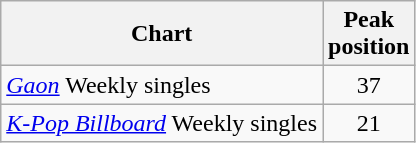<table class="wikitable">
<tr>
<th>Chart</th>
<th>Peak <br> position </th>
</tr>
<tr>
<td><em><a href='#'>Gaon</a></em> Weekly singles </td>
<td align=center>37</td>
</tr>
<tr>
<td><em><a href='#'>K-Pop Billboard</a></em> Weekly singles </td>
<td align=center>21</td>
</tr>
</table>
